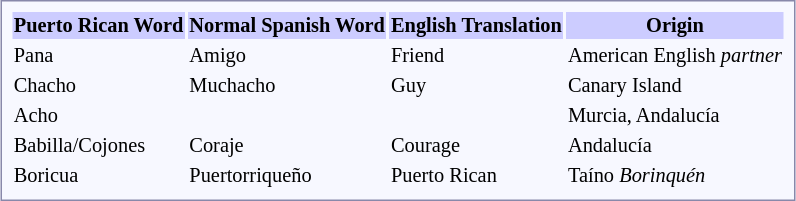<table cellpadding="1" style="float:right; border: 1px solid #88a; background-color: #f7f8ff; padding: 5px; font-size: 85%; margin: 0 15px; white-space: nowrap">
<tr style="background-color: #ccf" |>
<th>Puerto Rican Word</th>
<th>Normal Spanish Word</th>
<th>English Translation</th>
<th>Origin</th>
</tr>
<tr>
<td>Pana</td>
<td>Amigo</td>
<td>Friend</td>
<td>American English <em>partner</em></td>
</tr>
<tr>
<td>Chacho</td>
<td>Muchacho</td>
<td>Guy</td>
<td>Canary Island</td>
</tr>
<tr>
<td>Acho</td>
<td></td>
<td></td>
<td>Murcia, Andalucía</td>
</tr>
<tr>
<td>Babilla/Cojones</td>
<td>Coraje</td>
<td>Courage</td>
<td>Andalucía</td>
</tr>
<tr>
<td>Boricua</td>
<td>Puertorriqueño</td>
<td>Puerto Rican</td>
<td>Taíno <em>Borinquén</em></td>
</tr>
</table>
